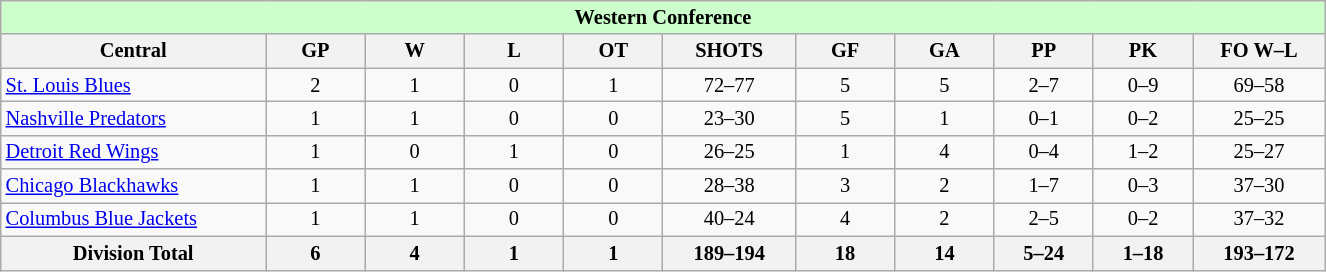<table class="wikitable" style="text-align:center; width:65em; font-size:85%;">
<tr style="background:#cfc; font-weight:bold;">
<td colspan=11>Western Conference</td>
</tr>
<tr>
<th width="20%">Central</th>
<th width="7.5%">GP</th>
<th width="7.5%">W</th>
<th width="7.5%">L</th>
<th width="7.5%">OT</th>
<th width="10%">SHOTS</th>
<th width="7.5%">GF</th>
<th width="7.5%">GA</th>
<th width="7.5%">PP</th>
<th width="7.5%">PK</th>
<th width="10%">FO W–L</th>
</tr>
<tr>
<td align=left><a href='#'>St. Louis Blues</a></td>
<td>2</td>
<td>1</td>
<td>0</td>
<td>1</td>
<td>72–77</td>
<td>5</td>
<td>5</td>
<td>2–7</td>
<td>0–9</td>
<td>69–58</td>
</tr>
<tr>
<td align=left><a href='#'>Nashville Predators</a></td>
<td>1</td>
<td>1</td>
<td>0</td>
<td>0</td>
<td>23–30</td>
<td>5</td>
<td>1</td>
<td>0–1</td>
<td>0–2</td>
<td>25–25</td>
</tr>
<tr>
<td align=left><a href='#'>Detroit Red Wings</a></td>
<td>1</td>
<td>0</td>
<td>1</td>
<td>0</td>
<td>26–25</td>
<td>1</td>
<td>4</td>
<td>0–4</td>
<td>1–2</td>
<td>25–27</td>
</tr>
<tr>
<td align=left><a href='#'>Chicago Blackhawks</a></td>
<td>1</td>
<td>1</td>
<td>0</td>
<td>0</td>
<td>28–38</td>
<td>3</td>
<td>2</td>
<td>1–7</td>
<td>0–3</td>
<td>37–30</td>
</tr>
<tr>
<td align=left><a href='#'>Columbus Blue Jackets</a></td>
<td>1</td>
<td>1</td>
<td>0</td>
<td>0</td>
<td>40–24</td>
<td>4</td>
<td>2</td>
<td>2–5</td>
<td>0–2</td>
<td>37–32</td>
</tr>
<tr>
<th>Division Total</th>
<th>6</th>
<th>4</th>
<th>1</th>
<th>1</th>
<th>189–194</th>
<th>18</th>
<th>14</th>
<th>5–24</th>
<th>1–18</th>
<th>193–172</th>
</tr>
</table>
